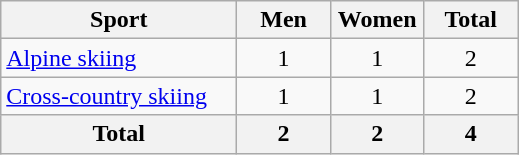<table class="wikitable sortable" style="text-align:center;">
<tr>
<th width=150>Sport</th>
<th width=55>Men</th>
<th width=55>Women</th>
<th width=55>Total</th>
</tr>
<tr>
<td align=left><a href='#'>Alpine skiing</a></td>
<td>1</td>
<td>1</td>
<td>2</td>
</tr>
<tr>
<td align=left><a href='#'>Cross-country skiing</a></td>
<td>1</td>
<td>1</td>
<td>2</td>
</tr>
<tr>
<th>Total</th>
<th>2</th>
<th>2</th>
<th>4</th>
</tr>
</table>
